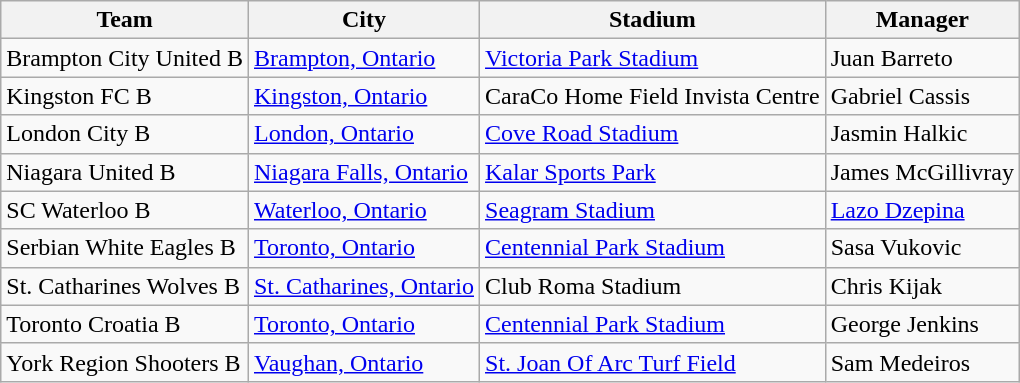<table class="wikitable sortable">
<tr>
<th>Team</th>
<th>City</th>
<th>Stadium</th>
<th>Manager</th>
</tr>
<tr>
<td>Brampton City United B</td>
<td><a href='#'>Brampton, Ontario</a></td>
<td><a href='#'>Victoria Park Stadium</a></td>
<td>Juan Barreto</td>
</tr>
<tr>
<td>Kingston FC B</td>
<td><a href='#'>Kingston, Ontario</a></td>
<td>CaraCo Home Field Invista Centre</td>
<td>Gabriel Cassis</td>
</tr>
<tr>
<td>London City B</td>
<td><a href='#'>London, Ontario</a></td>
<td><a href='#'>Cove Road Stadium</a></td>
<td>Jasmin Halkic</td>
</tr>
<tr>
<td>Niagara United B</td>
<td><a href='#'>Niagara Falls, Ontario</a></td>
<td><a href='#'>Kalar Sports Park</a></td>
<td>James McGillivray</td>
</tr>
<tr>
<td>SC Waterloo B</td>
<td><a href='#'>Waterloo, Ontario</a></td>
<td><a href='#'>Seagram Stadium</a></td>
<td><a href='#'>Lazo Dzepina</a></td>
</tr>
<tr>
<td>Serbian White Eagles B</td>
<td><a href='#'>Toronto, Ontario</a></td>
<td><a href='#'>Centennial Park Stadium</a></td>
<td>Sasa Vukovic</td>
</tr>
<tr>
<td>St. Catharines Wolves B</td>
<td><a href='#'>St. Catharines, Ontario</a></td>
<td>Club Roma Stadium</td>
<td>Chris Kijak</td>
</tr>
<tr>
<td>Toronto Croatia B</td>
<td><a href='#'>Toronto, Ontario</a></td>
<td><a href='#'>Centennial Park Stadium</a></td>
<td>George Jenkins</td>
</tr>
<tr>
<td>York Region Shooters B</td>
<td><a href='#'>Vaughan, Ontario</a></td>
<td><a href='#'>St. Joan Of Arc Turf Field</a></td>
<td>Sam Medeiros</td>
</tr>
</table>
